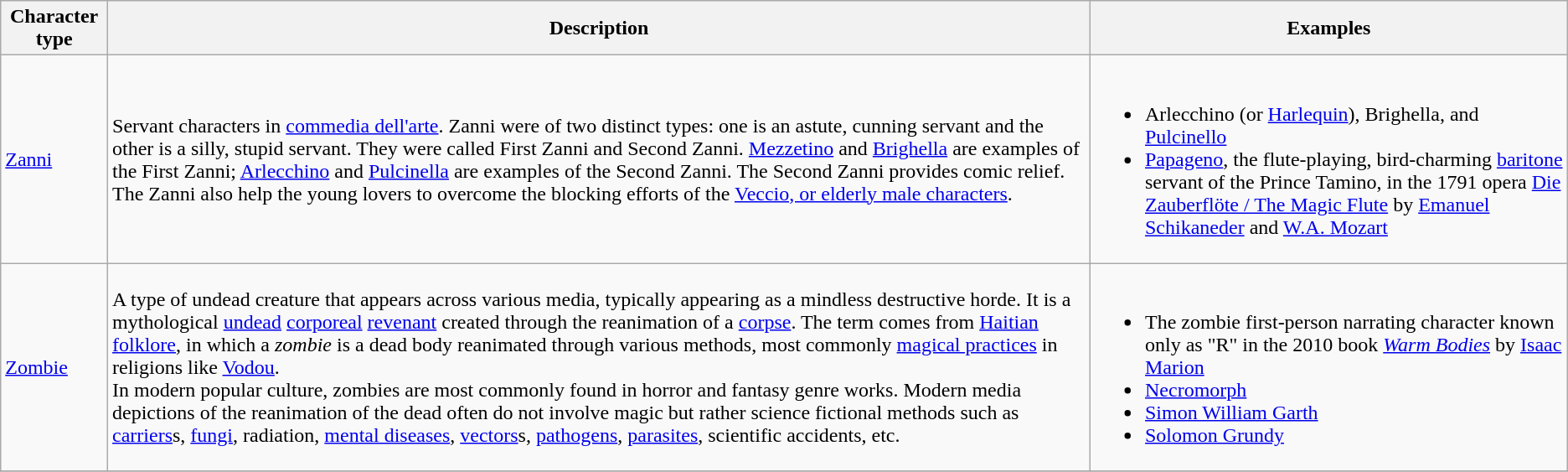<table class="wikitable">
<tr>
<th>Character type</th>
<th>Description</th>
<th>Examples</th>
</tr>
<tr>
<td><a href='#'>Zanni</a></td>
<td>Servant characters in <a href='#'>commedia dell'arte</a>. Zanni were of two distinct types: one is an astute, cunning servant and the other is a silly, stupid servant. They were called First Zanni and Second Zanni. <a href='#'>Mezzetino</a> and <a href='#'>Brighella</a> are examples of the First Zanni; <a href='#'>Arlecchino</a> and <a href='#'>Pulcinella</a> are examples of the Second Zanni. The Second Zanni provides comic relief. The Zanni also help the young lovers to overcome the blocking efforts of the <a href='#'>Veccio, or elderly male characters</a>.</td>
<td><br><ul><li>Arlecchino (or <a href='#'>Harlequin</a>), Brighella, and <a href='#'>Pulcinello</a></li><li><a href='#'>Papageno</a>, the flute-playing, bird-charming <a href='#'>baritone</a> servant of the Prince Tamino, in the 1791 opera <a href='#'>Die Zauberflöte / The Magic Flute</a> by <a href='#'>Emanuel Schikaneder</a> and <a href='#'>W.A. Mozart</a></li></ul></td>
</tr>
<tr>
<td><a href='#'>Zombie</a></td>
<td>A type of undead creature that appears across various media, typically appearing as a mindless destructive horde. It is a mythological <a href='#'>undead</a> <a href='#'>corporeal</a> <a href='#'>revenant</a> created through the reanimation of a <a href='#'>corpse</a>. The term comes from <a href='#'>Haitian folklore</a>, in which a <em>zombie</em> is a dead body reanimated through various methods, most commonly <a href='#'>magical practices</a> in religions like <a href='#'>Vodou</a>.<br>In modern popular culture, zombies are most commonly found in horror and fantasy genre works. Modern media depictions of the reanimation of the dead often do not involve magic but rather science fictional methods such as <a href='#'>carriers</a>s, <a href='#'>fungi</a>, radiation, <a href='#'>mental diseases</a>, <a href='#'>vectors</a>s, <a href='#'>pathogens</a>, <a href='#'>parasites</a>, scientific accidents, etc.</td>
<td><br><ul><li>The zombie first-person narrating character known only as "R" in the 2010 book <em><a href='#'>Warm Bodies</a></em> by <a href='#'>Isaac Marion</a></li><li><a href='#'>Necromorph</a></li><li><a href='#'>Simon William Garth</a></li><li><a href='#'>Solomon Grundy</a></li></ul></td>
</tr>
<tr>
</tr>
</table>
